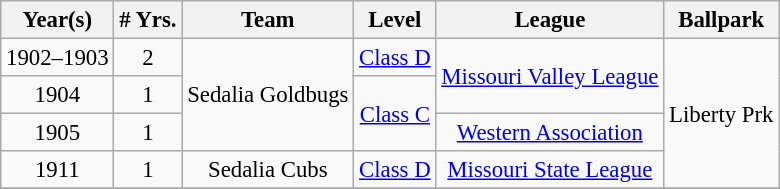<table class="wikitable" style="text-align:center; font-size: 95%;">
<tr>
<th>Year(s)</th>
<th># Yrs.</th>
<th>Team</th>
<th>Level</th>
<th>League</th>
<th>Ballpark</th>
</tr>
<tr>
<td>1902–1903</td>
<td>2</td>
<td rowspan=3>Sedalia Goldbugs</td>
<td><a href='#'>Class D</a></td>
<td rowspan=2><a href='#'>Missouri Valley League</a></td>
<td rowspan=4>Liberty Prk</td>
</tr>
<tr>
<td>1904</td>
<td>1</td>
<td rowspan=2><a href='#'>Class C</a></td>
</tr>
<tr>
<td>1905</td>
<td>1</td>
<td><a href='#'>Western Association</a></td>
</tr>
<tr>
<td>1911</td>
<td>1</td>
<td>Sedalia Cubs</td>
<td><a href='#'>Class D</a></td>
<td><a href='#'>Missouri State League</a></td>
</tr>
<tr>
</tr>
</table>
